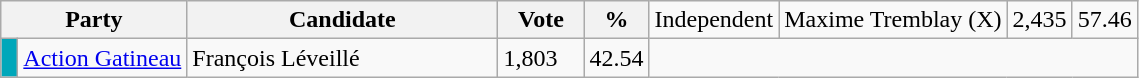<table class="wikitable">
<tr>
<th bgcolor="#DDDDFF" width="100px" colspan="2">Party</th>
<th bgcolor="#DDDDFF" width="200px">Candidate</th>
<th bgcolor="#DDDDFF" width="50px">Vote</th>
<th bgcolor="#DDDDFF" width="30px">%<br></th>
<td>Independent</td>
<td>Maxime Tremblay (X)</td>
<td>2,435</td>
<td>57.46</td>
</tr>
<tr>
<td bgcolor=#00a7ba> </td>
<td><a href='#'>Action Gatineau</a></td>
<td>François Léveillé</td>
<td>1,803</td>
<td>42.54</td>
</tr>
</table>
